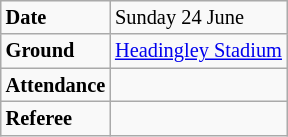<table class="wikitable" style="font-size:85%;">
<tr>
<td><strong>Date</strong></td>
<td>Sunday 24 June</td>
</tr>
<tr>
<td><strong>Ground</strong></td>
<td><a href='#'>Headingley Stadium</a></td>
</tr>
<tr>
<td><strong>Attendance</strong></td>
<td></td>
</tr>
<tr>
<td><strong>Referee</strong></td>
<td></td>
</tr>
</table>
